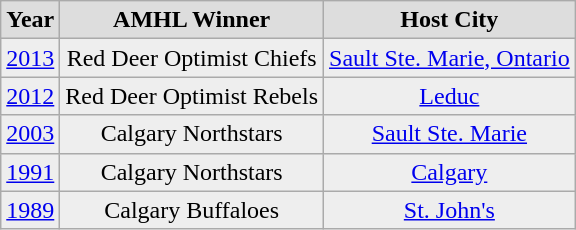<table class="wikitable">
<tr align="center"  bgcolor="#dddddd">
<td><strong>Year</strong></td>
<td><strong>AMHL Winner</strong></td>
<td><strong>Host City</strong></td>
</tr>
<tr align="center" bgcolor="#eeeeee">
<td><a href='#'>2013</a></td>
<td>Red Deer Optimist Chiefs</td>
<td><a href='#'>Sault Ste. Marie, Ontario</a></td>
</tr>
<tr align="center" bgcolor="#eeeeee">
<td><a href='#'>2012</a></td>
<td>Red Deer Optimist Rebels</td>
<td><a href='#'>Leduc</a></td>
</tr>
<tr align="center" bgcolor="#eeeeee">
<td><a href='#'>2003</a></td>
<td>Calgary Northstars</td>
<td><a href='#'>Sault Ste. Marie</a></td>
</tr>
<tr align="center" bgcolor="#eeeeee">
<td><a href='#'>1991</a></td>
<td>Calgary Northstars</td>
<td><a href='#'>Calgary</a></td>
</tr>
<tr align="center" bgcolor="#eeeeee">
<td><a href='#'>1989</a></td>
<td>Calgary Buffaloes</td>
<td><a href='#'>St. John's</a></td>
</tr>
</table>
